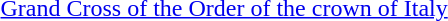<table>
<tr>
<td rowspan=2 style="width:60px; vertical-align:top;"></td>
<td><a href='#'>Grand Cross of the Order of the crown of Italy</a></td>
</tr>
<tr>
<td></td>
</tr>
</table>
